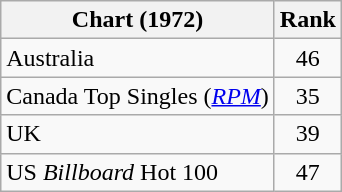<table class="wikitable sortable">
<tr>
<th>Chart (1972)</th>
<th>Rank</th>
</tr>
<tr>
<td>Australia</td>
<td style="text-align:center;">46</td>
</tr>
<tr>
<td>Canada Top Singles (<em><a href='#'>RPM</a></em>)</td>
<td style="text-align:center;">35</td>
</tr>
<tr>
<td>UK</td>
<td style="text-align:center;">39</td>
</tr>
<tr>
<td>US <em>Billboard</em> Hot 100</td>
<td style="text-align:center;">47</td>
</tr>
</table>
